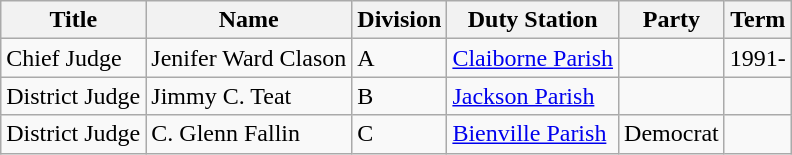<table class = "wikitable">
<tr>
<th>Title</th>
<th>Name</th>
<th>Division</th>
<th>Duty Station</th>
<th>Party</th>
<th>Term</th>
</tr>
<tr>
<td>Chief Judge</td>
<td>Jenifer Ward Clason</td>
<td>A</td>
<td><a href='#'>Claiborne Parish</a></td>
<td></td>
<td>1991-</td>
</tr>
<tr>
<td>District Judge</td>
<td>Jimmy C. Teat</td>
<td>B</td>
<td><a href='#'>Jackson Parish</a></td>
<td></td>
<td></td>
</tr>
<tr>
<td>District Judge</td>
<td>C. Glenn Fallin</td>
<td>C</td>
<td><a href='#'>Bienville Parish</a></td>
<td>Democrat</td>
<td></td>
</tr>
</table>
